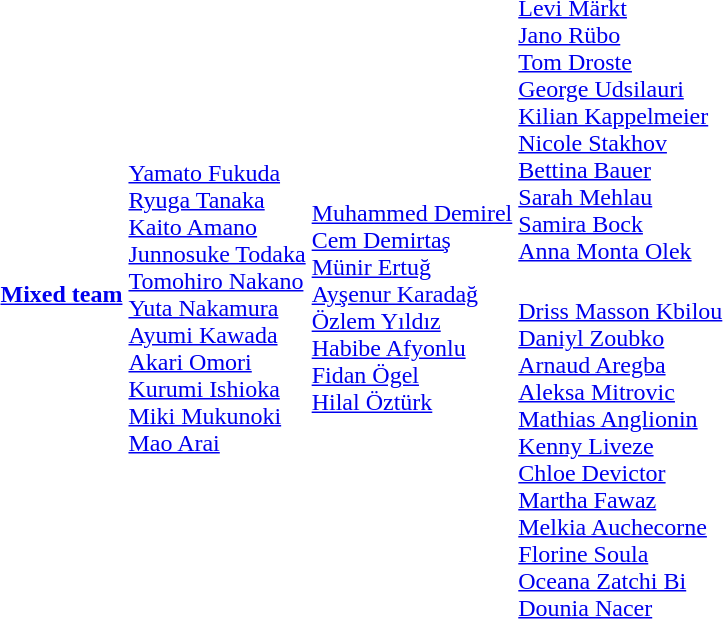<table>
<tr>
<th rowspan=2><a href='#'>Mixed team</a></th>
<td rowspan=2><br><a href='#'>Yamato Fukuda</a><br><a href='#'>Ryuga Tanaka</a><br><a href='#'>Kaito Amano</a><br><a href='#'>Junnosuke Todaka</a><br><a href='#'>Tomohiro Nakano</a><br><a href='#'>Yuta Nakamura</a><br><a href='#'>Ayumi Kawada</a><br><a href='#'>Akari Omori</a><br><a href='#'>Kurumi Ishioka</a><br><a href='#'>Miki Mukunoki</a><br><a href='#'>Mao Arai</a></td>
<td rowspan=2><br><a href='#'>Muhammed Demirel</a><br><a href='#'>Cem Demirtaş</a><br><a href='#'>Münir Ertuğ</a><br><a href='#'>Ayşenur Karadağ</a><br><a href='#'>Özlem Yıldız</a><br><a href='#'>Habibe Afyonlu</a><br><a href='#'>Fidan Ögel</a><br><a href='#'>Hilal Öztürk</a></td>
<td><br><a href='#'>Levi Märkt</a><br><a href='#'>Jano Rübo</a><br><a href='#'>Tom Droste</a><br><a href='#'>George Udsilauri</a><br><a href='#'>Kilian Kappelmeier</a><br><a href='#'>Nicole Stakhov</a><br><a href='#'>Bettina Bauer</a><br><a href='#'>Sarah Mehlau</a><br><a href='#'>Samira Bock</a><br><a href='#'>Anna Monta Olek</a></td>
</tr>
<tr>
<td><br><a href='#'>Driss Masson Kbilou</a><br><a href='#'>Daniyl Zoubko</a><br><a href='#'>Arnaud Aregba</a><br><a href='#'>Aleksa Mitrovic</a><br><a href='#'>Mathias Anglionin</a><br><a href='#'>Kenny Liveze</a><br><a href='#'>Chloe Devictor</a><br><a href='#'>Martha Fawaz</a><br><a href='#'>Melkia Auchecorne</a><br><a href='#'>Florine Soula</a><br><a href='#'>Oceana Zatchi Bi</a><br><a href='#'>Dounia Nacer</a></td>
</tr>
</table>
